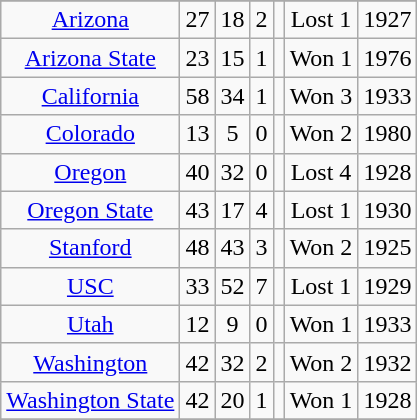<table class="wikitable" style="text-align:center;">
<tr>
</tr>
<tr style="text-align:center;">
<td><a href='#'>Arizona</a></td>
<td>27</td>
<td>18</td>
<td>2</td>
<td></td>
<td>Lost 1</td>
<td>1927</td>
</tr>
<tr style="text-align:center;">
<td><a href='#'>Arizona State</a></td>
<td>23</td>
<td>15</td>
<td>1</td>
<td></td>
<td>Won 1</td>
<td>1976</td>
</tr>
<tr style="text-align:center;">
<td><a href='#'>California</a></td>
<td>58</td>
<td>34</td>
<td>1</td>
<td></td>
<td>Won 3</td>
<td>1933</td>
</tr>
<tr style="text-align:center;">
<td><a href='#'>Colorado</a></td>
<td>13</td>
<td>5</td>
<td>0</td>
<td></td>
<td>Won 2</td>
<td>1980</td>
</tr>
<tr style="text-align:center;">
<td><a href='#'>Oregon</a></td>
<td>40</td>
<td>32</td>
<td>0</td>
<td></td>
<td>Lost 4</td>
<td>1928</td>
</tr>
<tr style="text-align:center;">
<td><a href='#'>Oregon State</a></td>
<td>43</td>
<td>17</td>
<td>4</td>
<td></td>
<td>Lost 1</td>
<td>1930</td>
</tr>
<tr style="text-align:center;">
<td><a href='#'>Stanford</a></td>
<td>48</td>
<td>43</td>
<td>3</td>
<td></td>
<td>Won 2</td>
<td>1925</td>
</tr>
<tr style="text-align:center;">
<td><a href='#'>USC</a></td>
<td>33</td>
<td>52</td>
<td>7</td>
<td></td>
<td>Lost 1</td>
<td>1929</td>
</tr>
<tr style="text-align:center;">
<td><a href='#'>Utah</a></td>
<td>12</td>
<td>9</td>
<td>0</td>
<td></td>
<td>Won 1</td>
<td>1933</td>
</tr>
<tr style="text-align:center;">
<td><a href='#'>Washington</a></td>
<td>42</td>
<td>32</td>
<td>2</td>
<td></td>
<td>Won 2</td>
<td>1932</td>
</tr>
<tr style="text-align:center;">
<td><a href='#'>Washington State</a></td>
<td>42</td>
<td>20</td>
<td>1</td>
<td></td>
<td>Won 1</td>
<td>1928</td>
</tr>
<tr>
</tr>
</table>
